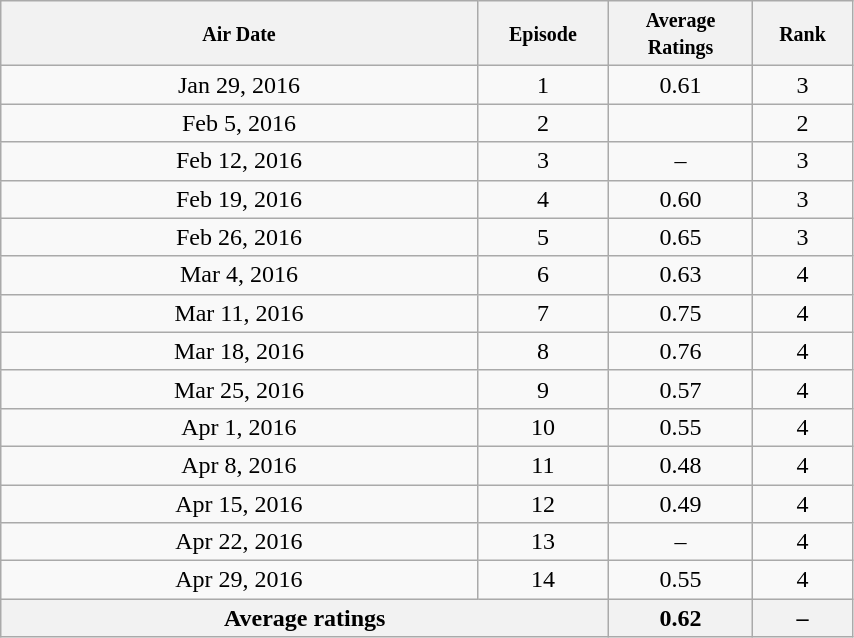<table class="wikitable" style="text-align:center;width:45%;">
<tr>
<th width="25%"><small>Air Date</small></th>
<th width="5%"><small>Episode</small></th>
<th width="6%"><small>Average Ratings</small></th>
<th width="4%"><small>Rank</small></th>
</tr>
<tr>
<td>Jan 29, 2016</td>
<td>1</td>
<td>0.61</td>
<td>3</td>
</tr>
<tr>
<td>Feb 5, 2016</td>
<td>2</td>
<td><strong></strong></td>
<td>2</td>
</tr>
<tr>
<td>Feb 12, 2016</td>
<td>3</td>
<td>–</td>
<td>3</td>
</tr>
<tr>
<td>Feb 19, 2016</td>
<td>4</td>
<td>0.60</td>
<td>3</td>
</tr>
<tr>
<td>Feb 26, 2016</td>
<td>5</td>
<td>0.65</td>
<td>3</td>
</tr>
<tr>
<td>Mar 4, 2016</td>
<td>6</td>
<td>0.63</td>
<td>4</td>
</tr>
<tr>
<td>Mar 11, 2016</td>
<td>7</td>
<td>0.75</td>
<td>4</td>
</tr>
<tr>
<td>Mar 18, 2016</td>
<td>8</td>
<td>0.76</td>
<td>4</td>
</tr>
<tr>
<td>Mar 25, 2016</td>
<td>9</td>
<td>0.57</td>
<td>4</td>
</tr>
<tr>
<td>Apr 1, 2016</td>
<td>10</td>
<td>0.55</td>
<td>4</td>
</tr>
<tr>
<td>Apr 8, 2016</td>
<td>11</td>
<td>0.48</td>
<td>4</td>
</tr>
<tr>
<td>Apr 15, 2016</td>
<td>12</td>
<td>0.49</td>
<td>4</td>
</tr>
<tr>
<td>Apr 22, 2016</td>
<td>13</td>
<td>–</td>
<td>4</td>
</tr>
<tr>
<td>Apr 29, 2016</td>
<td>14</td>
<td>0.55</td>
<td>4</td>
</tr>
<tr>
<th colspan="2"><strong>Average ratings</strong></th>
<th><strong>0.62</strong></th>
<th>–</th>
</tr>
</table>
